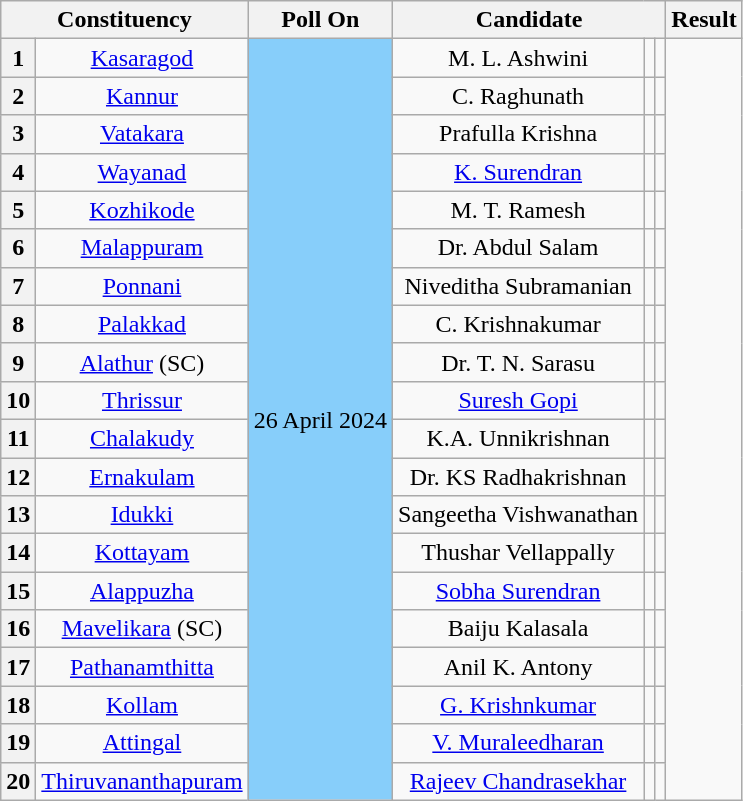<table class="wikitable sortable" style="text-align:center;">
<tr>
<th colspan="2">Constituency</th>
<th>Poll On</th>
<th colspan="3">Candidate</th>
<th>Result</th>
</tr>
<tr>
<th>1</th>
<td><a href='#'>Kasaragod</a></td>
<td Rowspan=20 bgcolor=#87CEFA>26 April 2024</td>
<td>M. L. Ashwini</td>
<td></td>
<td></td>
</tr>
<tr>
<th>2</th>
<td><a href='#'>Kannur</a></td>
<td>C. Raghunath</td>
<td></td>
<td></td>
</tr>
<tr>
<th>3</th>
<td><a href='#'>Vatakara</a></td>
<td>Prafulla Krishna</td>
<td></td>
<td></td>
</tr>
<tr>
<th>4</th>
<td><a href='#'>Wayanad</a></td>
<td><a href='#'>K. Surendran</a></td>
<td></td>
<td></td>
</tr>
<tr>
<th>5</th>
<td><a href='#'>Kozhikode</a></td>
<td>M. T. Ramesh</td>
<td></td>
<td></td>
</tr>
<tr>
<th>6</th>
<td><a href='#'>Malappuram</a></td>
<td>Dr. Abdul Salam</td>
<td></td>
<td></td>
</tr>
<tr>
<th>7</th>
<td><a href='#'>Ponnani</a></td>
<td>Niveditha Subramanian</td>
<td></td>
<td></td>
</tr>
<tr>
<th>8</th>
<td><a href='#'>Palakkad</a></td>
<td>C. Krishnakumar</td>
<td></td>
<td></td>
</tr>
<tr>
<th>9</th>
<td><a href='#'>Alathur</a> (SC)</td>
<td>Dr. T. N. Sarasu</td>
<td></td>
<td></td>
</tr>
<tr>
<th>10</th>
<td><a href='#'>Thrissur</a></td>
<td><a href='#'>Suresh Gopi</a></td>
<td></td>
<td></td>
</tr>
<tr>
<th>11</th>
<td><a href='#'>Chalakudy</a></td>
<td>K.A. Unnikrishnan</td>
<td></td>
<td></td>
</tr>
<tr>
<th>12</th>
<td><a href='#'>Ernakulam</a></td>
<td>Dr. KS Radhakrishnan</td>
<td></td>
<td></td>
</tr>
<tr>
<th>13</th>
<td><a href='#'>Idukki</a></td>
<td>Sangeetha Vishwanathan</td>
<td></td>
<td></td>
</tr>
<tr>
<th>14</th>
<td><a href='#'>Kottayam</a></td>
<td>Thushar Vellappally</td>
<td></td>
<td></td>
</tr>
<tr>
<th>15</th>
<td><a href='#'>Alappuzha</a></td>
<td><a href='#'>Sobha Surendran</a></td>
<td></td>
<td></td>
</tr>
<tr>
<th>16</th>
<td><a href='#'>Mavelikara</a> (SC)</td>
<td>Baiju Kalasala</td>
<td></td>
<td></td>
</tr>
<tr>
<th>17</th>
<td><a href='#'>Pathanamthitta</a></td>
<td>Anil K. Antony</td>
<td></td>
<td></td>
</tr>
<tr>
<th>18</th>
<td><a href='#'>Kollam</a></td>
<td><a href='#'>G. Krishnkumar</a></td>
<td></td>
<td></td>
</tr>
<tr>
<th>19</th>
<td><a href='#'>Attingal</a></td>
<td><a href='#'>V. Muraleedharan</a></td>
<td></td>
<td></td>
</tr>
<tr>
<th>20</th>
<td><a href='#'>Thiruvananthapuram</a></td>
<td><a href='#'>Rajeev Chandrasekhar</a></td>
<td></td>
<td></td>
</tr>
</table>
